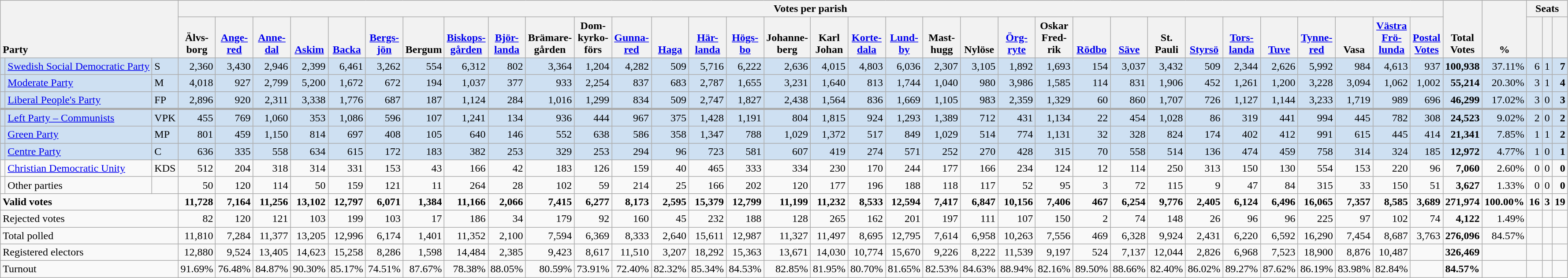<table class="wikitable" border="1" style="text-align:right;">
<tr>
<th style="text-align:left;" valign=bottom rowspan=2 colspan=3>Party</th>
<th colspan=33>Votes per parish</th>
<th align=center valign=bottom rowspan=2 width="50">Total Votes</th>
<th align=center valign=bottom rowspan=2 width="50">%</th>
<th colspan=3>Seats</th>
</tr>
<tr>
<th align=center valign=bottom width="50">Älvs- borg</th>
<th align=center valign=bottom width="50"><a href='#'>Ange- red</a></th>
<th align=center valign=bottom width="50"><a href='#'>Anne- dal</a></th>
<th align=center valign=bottom width="50"><a href='#'>Askim</a></th>
<th align=center valign=bottom width="50"><a href='#'>Backa</a></th>
<th align=center valign=bottom width="50"><a href='#'>Bergs- jön</a></th>
<th align=center valign=bottom width="50">Bergum</th>
<th align=center valign=bottom width="50"><a href='#'>Biskops- gården</a></th>
<th align=center valign=bottom width="50"><a href='#'>Björ- landa</a></th>
<th align=center valign=bottom width="50">Brämare- gården</th>
<th align=center valign=bottom width="50">Dom- kyrko- förs</th>
<th align=center valign=bottom width="50"><a href='#'>Gunna- red</a></th>
<th align=center valign=bottom width="50"><a href='#'>Haga</a></th>
<th align=center valign=bottom width="50"><a href='#'>Här- landa</a></th>
<th align=center valign=bottom width="50"><a href='#'>Högs- bo</a></th>
<th align=center valign=bottom width="50">Johanne- berg</th>
<th align=center valign=bottom width="50">Karl Johan</th>
<th align=center valign=bottom width="50"><a href='#'>Korte- dala</a></th>
<th align=center valign=bottom width="50"><a href='#'>Lund- by</a></th>
<th align=center valign=bottom width="50">Mast- hugg</th>
<th align=center valign=bottom width="50">Nylöse</th>
<th align=center valign=bottom width="50"><a href='#'>Örg- ryte</a></th>
<th align=center valign=bottom width="50">Oskar Fred- rik</th>
<th align=center valign=bottom width="50"><a href='#'>Rödbo</a></th>
<th align=center valign=bottom width="50"><a href='#'>Säve</a></th>
<th align=center valign=bottom width="50">St. Pauli</th>
<th align=center valign=bottom width="50"><a href='#'>Styrsö</a></th>
<th align=center valign=bottom width="50"><a href='#'>Tors- landa</a></th>
<th align=center valign=bottom width="50"><a href='#'>Tuve</a></th>
<th align=center valign=bottom width="50"><a href='#'>Tynne- red</a></th>
<th align=center valign=bottom width="50">Vasa</th>
<th align=center valign=bottom width="50"><a href='#'>Västra Frö- lunda</a></th>
<th align=center valign=bottom width="50"><a href='#'>Postal Votes</a></th>
<th align=center valign=bottom width="20"><small></small></th>
<th align=center valign=bottom width="20"><small><a href='#'></a></small></th>
<th align=center valign=bottom width="20"><small></small></th>
</tr>
<tr style="background:#CEE0F2;">
<td></td>
<td align=left style="white-space: nowrap;"><a href='#'>Swedish Social Democratic Party</a></td>
<td align=left>S</td>
<td>2,360</td>
<td>3,430</td>
<td>2,946</td>
<td>2,399</td>
<td>6,461</td>
<td>3,262</td>
<td>554</td>
<td>6,312</td>
<td>802</td>
<td>3,364</td>
<td>1,204</td>
<td>4,282</td>
<td>509</td>
<td>5,716</td>
<td>6,222</td>
<td>2,636</td>
<td>4,015</td>
<td>4,803</td>
<td>6,036</td>
<td>2,307</td>
<td>3,105</td>
<td>1,892</td>
<td>1,693</td>
<td>154</td>
<td>3,037</td>
<td>3,432</td>
<td>509</td>
<td>2,344</td>
<td>2,626</td>
<td>5,992</td>
<td>984</td>
<td>4,613</td>
<td>937</td>
<td><strong>100,938</strong></td>
<td>37.11%</td>
<td>6</td>
<td>1</td>
<td><strong>7</strong></td>
</tr>
<tr style="background:#CEE0F2;">
<td></td>
<td align=left><a href='#'>Moderate Party</a></td>
<td align=left>M</td>
<td>4,018</td>
<td>927</td>
<td>2,799</td>
<td>5,200</td>
<td>1,672</td>
<td>672</td>
<td>194</td>
<td>1,037</td>
<td>377</td>
<td>933</td>
<td>2,254</td>
<td>837</td>
<td>683</td>
<td>2,787</td>
<td>1,655</td>
<td>3,231</td>
<td>1,640</td>
<td>813</td>
<td>1,744</td>
<td>1,040</td>
<td>980</td>
<td>3,986</td>
<td>1,585</td>
<td>114</td>
<td>831</td>
<td>1,906</td>
<td>452</td>
<td>1,261</td>
<td>1,200</td>
<td>3,228</td>
<td>3,094</td>
<td>1,062</td>
<td>1,002</td>
<td><strong>55,214</strong></td>
<td>20.30%</td>
<td>3</td>
<td>1</td>
<td><strong>4</strong></td>
</tr>
<tr style="background:#CEE0F2;">
<td></td>
<td align=left><a href='#'>Liberal People's Party</a></td>
<td align=left>FP</td>
<td>2,896</td>
<td>920</td>
<td>2,311</td>
<td>3,338</td>
<td>1,776</td>
<td>687</td>
<td>187</td>
<td>1,124</td>
<td>284</td>
<td>1,016</td>
<td>1,299</td>
<td>834</td>
<td>509</td>
<td>2,747</td>
<td>1,827</td>
<td>2,438</td>
<td>1,564</td>
<td>836</td>
<td>1,669</td>
<td>1,105</td>
<td>983</td>
<td>2,359</td>
<td>1,329</td>
<td>60</td>
<td>860</td>
<td>1,707</td>
<td>726</td>
<td>1,127</td>
<td>1,144</td>
<td>3,233</td>
<td>1,719</td>
<td>989</td>
<td>696</td>
<td><strong>46,299</strong></td>
<td>17.02%</td>
<td>3</td>
<td>0</td>
<td><strong>3</strong></td>
</tr>
<tr style="background:#CEE0F2; border-top:3px solid darkgray;">
<td></td>
<td align=left><a href='#'>Left Party – Communists</a></td>
<td align=left>VPK</td>
<td>455</td>
<td>769</td>
<td>1,060</td>
<td>353</td>
<td>1,086</td>
<td>596</td>
<td>107</td>
<td>1,241</td>
<td>134</td>
<td>936</td>
<td>444</td>
<td>967</td>
<td>375</td>
<td>1,428</td>
<td>1,191</td>
<td>804</td>
<td>1,815</td>
<td>924</td>
<td>1,293</td>
<td>1,389</td>
<td>712</td>
<td>431</td>
<td>1,134</td>
<td>22</td>
<td>454</td>
<td>1,028</td>
<td>86</td>
<td>319</td>
<td>441</td>
<td>994</td>
<td>445</td>
<td>782</td>
<td>308</td>
<td><strong>24,523</strong></td>
<td>9.02%</td>
<td>2</td>
<td>0</td>
<td><strong>2</strong></td>
</tr>
<tr style="background:#CEE0F2;">
<td></td>
<td align=left><a href='#'>Green Party</a></td>
<td align=left>MP</td>
<td>801</td>
<td>459</td>
<td>1,150</td>
<td>814</td>
<td>697</td>
<td>408</td>
<td>105</td>
<td>640</td>
<td>146</td>
<td>552</td>
<td>638</td>
<td>586</td>
<td>358</td>
<td>1,347</td>
<td>788</td>
<td>1,029</td>
<td>1,372</td>
<td>517</td>
<td>849</td>
<td>1,029</td>
<td>514</td>
<td>774</td>
<td>1,131</td>
<td>32</td>
<td>328</td>
<td>824</td>
<td>174</td>
<td>402</td>
<td>412</td>
<td>991</td>
<td>615</td>
<td>445</td>
<td>414</td>
<td><strong>21,341</strong></td>
<td>7.85%</td>
<td>1</td>
<td>1</td>
<td><strong>2</strong></td>
</tr>
<tr style="background:#CEE0F2;">
<td></td>
<td align=left><a href='#'>Centre Party</a></td>
<td align=left>C</td>
<td>636</td>
<td>335</td>
<td>558</td>
<td>634</td>
<td>615</td>
<td>172</td>
<td>183</td>
<td>382</td>
<td>253</td>
<td>329</td>
<td>253</td>
<td>294</td>
<td>96</td>
<td>723</td>
<td>581</td>
<td>607</td>
<td>419</td>
<td>274</td>
<td>571</td>
<td>252</td>
<td>270</td>
<td>428</td>
<td>315</td>
<td>70</td>
<td>558</td>
<td>514</td>
<td>136</td>
<td>474</td>
<td>459</td>
<td>758</td>
<td>314</td>
<td>324</td>
<td>185</td>
<td><strong>12,972</strong></td>
<td>4.77%</td>
<td>1</td>
<td>0</td>
<td><strong>1</strong></td>
</tr>
<tr>
<td></td>
<td align=left><a href='#'>Christian Democratic Unity</a></td>
<td align=left>KDS</td>
<td>512</td>
<td>204</td>
<td>318</td>
<td>314</td>
<td>331</td>
<td>153</td>
<td>43</td>
<td>166</td>
<td>42</td>
<td>183</td>
<td>126</td>
<td>159</td>
<td>40</td>
<td>465</td>
<td>333</td>
<td>334</td>
<td>230</td>
<td>170</td>
<td>244</td>
<td>177</td>
<td>166</td>
<td>234</td>
<td>124</td>
<td>12</td>
<td>114</td>
<td>250</td>
<td>313</td>
<td>150</td>
<td>130</td>
<td>554</td>
<td>153</td>
<td>220</td>
<td>96</td>
<td><strong>7,060</strong></td>
<td>2.60%</td>
<td>0</td>
<td>0</td>
<td><strong>0</strong></td>
</tr>
<tr>
<td></td>
<td align=left>Other parties</td>
<td></td>
<td>50</td>
<td>120</td>
<td>114</td>
<td>50</td>
<td>159</td>
<td>121</td>
<td>11</td>
<td>264</td>
<td>28</td>
<td>102</td>
<td>59</td>
<td>214</td>
<td>25</td>
<td>166</td>
<td>202</td>
<td>120</td>
<td>177</td>
<td>196</td>
<td>188</td>
<td>118</td>
<td>117</td>
<td>52</td>
<td>95</td>
<td>3</td>
<td>72</td>
<td>115</td>
<td>9</td>
<td>47</td>
<td>84</td>
<td>315</td>
<td>33</td>
<td>150</td>
<td>51</td>
<td><strong>3,627</strong></td>
<td>1.33%</td>
<td>0</td>
<td>0</td>
<td><strong>0</strong></td>
</tr>
<tr style="font-weight:bold">
<td align=left colspan=3>Valid votes</td>
<td>11,728</td>
<td>7,164</td>
<td>11,256</td>
<td>13,102</td>
<td>12,797</td>
<td>6,071</td>
<td>1,384</td>
<td>11,166</td>
<td>2,066</td>
<td>7,415</td>
<td>6,277</td>
<td>8,173</td>
<td>2,595</td>
<td>15,379</td>
<td>12,799</td>
<td>11,199</td>
<td>11,232</td>
<td>8,533</td>
<td>12,594</td>
<td>7,417</td>
<td>6,847</td>
<td>10,156</td>
<td>7,406</td>
<td>467</td>
<td>6,254</td>
<td>9,776</td>
<td>2,405</td>
<td>6,124</td>
<td>6,496</td>
<td>16,065</td>
<td>7,357</td>
<td>8,585</td>
<td>3,689</td>
<td>271,974</td>
<td>100.00%</td>
<td>16</td>
<td>3</td>
<td>19</td>
</tr>
<tr>
<td align=left colspan=3>Rejected votes</td>
<td>82</td>
<td>120</td>
<td>121</td>
<td>103</td>
<td>199</td>
<td>103</td>
<td>17</td>
<td>186</td>
<td>34</td>
<td>179</td>
<td>92</td>
<td>160</td>
<td>45</td>
<td>232</td>
<td>188</td>
<td>128</td>
<td>265</td>
<td>162</td>
<td>201</td>
<td>197</td>
<td>111</td>
<td>107</td>
<td>150</td>
<td>2</td>
<td>74</td>
<td>148</td>
<td>26</td>
<td>96</td>
<td>96</td>
<td>225</td>
<td>97</td>
<td>102</td>
<td>74</td>
<td><strong>4,122</strong></td>
<td>1.49%</td>
<td></td>
<td></td>
<td></td>
</tr>
<tr>
<td align=left colspan=3>Total polled</td>
<td>11,810</td>
<td>7,284</td>
<td>11,377</td>
<td>13,205</td>
<td>12,996</td>
<td>6,174</td>
<td>1,401</td>
<td>11,352</td>
<td>2,100</td>
<td>7,594</td>
<td>6,369</td>
<td>8,333</td>
<td>2,640</td>
<td>15,611</td>
<td>12,987</td>
<td>11,327</td>
<td>11,497</td>
<td>8,695</td>
<td>12,795</td>
<td>7,614</td>
<td>6,958</td>
<td>10,263</td>
<td>7,556</td>
<td>469</td>
<td>6,328</td>
<td>9,924</td>
<td>2,431</td>
<td>6,220</td>
<td>6,592</td>
<td>16,290</td>
<td>7,454</td>
<td>8,687</td>
<td>3,763</td>
<td><strong>276,096</strong></td>
<td>84.57%</td>
<td></td>
<td></td>
<td></td>
</tr>
<tr>
<td align=left colspan=3>Registered electors</td>
<td>12,880</td>
<td>9,524</td>
<td>13,405</td>
<td>14,623</td>
<td>15,258</td>
<td>8,286</td>
<td>1,598</td>
<td>14,484</td>
<td>2,385</td>
<td>9,423</td>
<td>8,617</td>
<td>11,510</td>
<td>3,207</td>
<td>18,292</td>
<td>15,363</td>
<td>13,671</td>
<td>14,030</td>
<td>10,774</td>
<td>15,670</td>
<td>9,226</td>
<td>8,222</td>
<td>11,539</td>
<td>9,197</td>
<td>524</td>
<td>7,137</td>
<td>12,044</td>
<td>2,826</td>
<td>6,968</td>
<td>7,523</td>
<td>18,900</td>
<td>8,876</td>
<td>10,487</td>
<td></td>
<td><strong>326,469</strong></td>
<td></td>
<td></td>
<td></td>
<td></td>
</tr>
<tr>
<td align=left colspan=3>Turnout</td>
<td>91.69%</td>
<td>76.48%</td>
<td>84.87%</td>
<td>90.30%</td>
<td>85.17%</td>
<td>74.51%</td>
<td>87.67%</td>
<td>78.38%</td>
<td>88.05%</td>
<td>80.59%</td>
<td>73.91%</td>
<td>72.40%</td>
<td>82.32%</td>
<td>85.34%</td>
<td>84.53%</td>
<td>82.85%</td>
<td>81.95%</td>
<td>80.70%</td>
<td>81.65%</td>
<td>82.53%</td>
<td>84.63%</td>
<td>88.94%</td>
<td>82.16%</td>
<td>89.50%</td>
<td>88.66%</td>
<td>82.40%</td>
<td>86.02%</td>
<td>89.27%</td>
<td>87.62%</td>
<td>86.19%</td>
<td>83.98%</td>
<td>82.84%</td>
<td></td>
<td><strong>84.57%</strong></td>
<td></td>
<td></td>
<td></td>
<td></td>
</tr>
</table>
